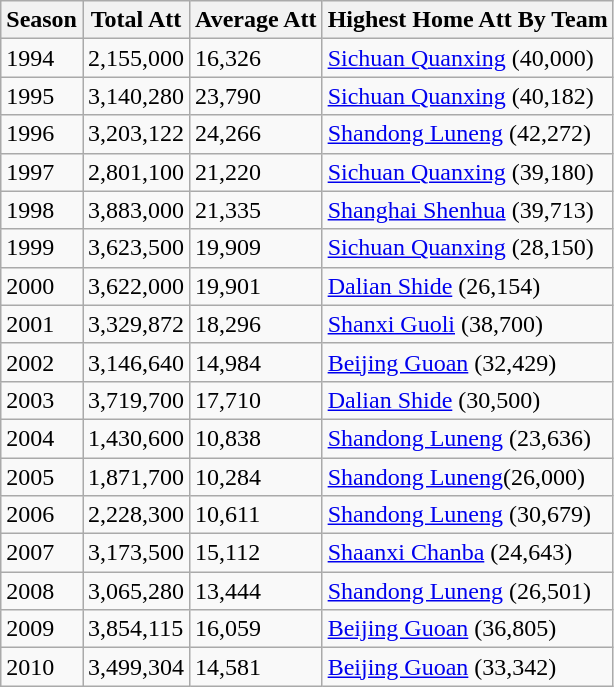<table class="wikitable">
<tr>
<th>Season</th>
<th>Total Att</th>
<th>Average Att</th>
<th>Highest Home Att By Team</th>
</tr>
<tr>
<td>1994</td>
<td>2,155,000</td>
<td>16,326</td>
<td><a href='#'>Sichuan Quanxing</a> (40,000)</td>
</tr>
<tr>
<td>1995</td>
<td>3,140,280</td>
<td>23,790</td>
<td><a href='#'>Sichuan Quanxing</a> (40,182)</td>
</tr>
<tr>
<td>1996</td>
<td>3,203,122</td>
<td>24,266</td>
<td><a href='#'>Shandong Luneng</a> (42,272)</td>
</tr>
<tr>
<td>1997</td>
<td>2,801,100</td>
<td>21,220</td>
<td><a href='#'>Sichuan Quanxing</a> (39,180)</td>
</tr>
<tr>
<td>1998</td>
<td>3,883,000</td>
<td>21,335</td>
<td><a href='#'>Shanghai Shenhua</a> (39,713)</td>
</tr>
<tr>
<td>1999</td>
<td>3,623,500</td>
<td>19,909</td>
<td><a href='#'>Sichuan Quanxing</a> (28,150)</td>
</tr>
<tr>
<td>2000</td>
<td>3,622,000</td>
<td>19,901</td>
<td><a href='#'>Dalian Shide</a> (26,154)</td>
</tr>
<tr>
<td>2001</td>
<td>3,329,872</td>
<td>18,296</td>
<td><a href='#'>Shanxi Guoli</a> (38,700)</td>
</tr>
<tr>
<td>2002</td>
<td>3,146,640</td>
<td>14,984</td>
<td><a href='#'>Beijing Guoan</a> (32,429)</td>
</tr>
<tr>
<td>2003</td>
<td>3,719,700</td>
<td>17,710</td>
<td><a href='#'>Dalian Shide</a> (30,500)</td>
</tr>
<tr>
<td>2004</td>
<td>1,430,600</td>
<td>10,838</td>
<td><a href='#'>Shandong Luneng</a> (23,636)</td>
</tr>
<tr>
<td>2005</td>
<td>1,871,700</td>
<td>10,284</td>
<td><a href='#'>Shandong Luneng</a>(26,000)</td>
</tr>
<tr>
<td>2006</td>
<td>2,228,300</td>
<td>10,611</td>
<td><a href='#'>Shandong Luneng</a> (30,679)</td>
</tr>
<tr>
<td>2007</td>
<td>3,173,500</td>
<td>15,112</td>
<td><a href='#'>Shaanxi Chanba</a> (24,643)</td>
</tr>
<tr>
<td>2008</td>
<td>3,065,280</td>
<td>13,444</td>
<td><a href='#'>Shandong Luneng</a> (26,501)</td>
</tr>
<tr>
<td>2009</td>
<td>3,854,115</td>
<td>16,059</td>
<td><a href='#'>Beijing Guoan</a> (36,805)</td>
</tr>
<tr>
<td>2010</td>
<td>3,499,304</td>
<td>14,581</td>
<td><a href='#'>Beijing Guoan</a> (33,342)</td>
</tr>
</table>
